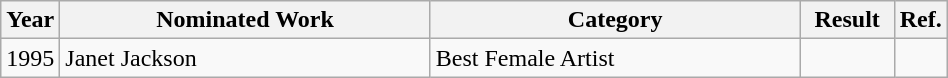<table class="wikitable" width="50%">
<tr>
<th width="5%">Year</th>
<th width="40%">Nominated Work</th>
<th width="40%">Category</th>
<th width="10%">Result</th>
<th width="5%">Ref.</th>
</tr>
<tr>
<td>1995</td>
<td>Janet Jackson</td>
<td>Best Female Artist</td>
<td></td>
<td></td>
</tr>
</table>
